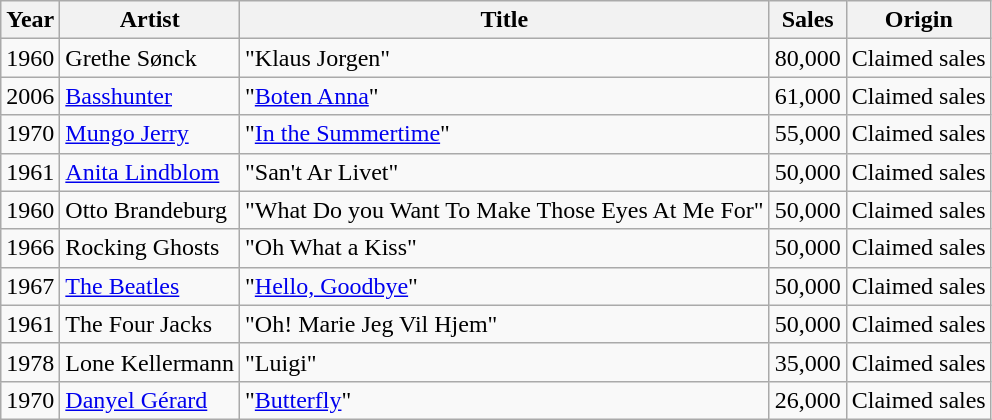<table class="wikitable">
<tr>
<th>Year</th>
<th>Artist</th>
<th>Title</th>
<th>Sales</th>
<th>Origin</th>
</tr>
<tr>
<td>1960</td>
<td>Grethe Sønck</td>
<td>"Klaus Jorgen"</td>
<td>80,000</td>
<td>Claimed sales</td>
</tr>
<tr>
<td>2006</td>
<td><a href='#'>Basshunter</a></td>
<td>"<a href='#'>Boten Anna</a>"</td>
<td>61,000</td>
<td>Claimed sales</td>
</tr>
<tr>
<td>1970</td>
<td><a href='#'>Mungo Jerry</a></td>
<td>"<a href='#'>In the Summertime</a>"</td>
<td>55,000</td>
<td>Claimed sales</td>
</tr>
<tr>
<td>1961</td>
<td><a href='#'>Anita Lindblom</a></td>
<td>"San't Ar Livet"</td>
<td>50,000</td>
<td>Claimed sales</td>
</tr>
<tr>
<td>1960</td>
<td>Otto Brandeburg</td>
<td>"What Do you Want To Make Those Eyes At Me For"</td>
<td>50,000</td>
<td>Claimed sales</td>
</tr>
<tr>
<td>1966</td>
<td>Rocking Ghosts</td>
<td>"Oh What a Kiss"</td>
<td>50,000</td>
<td>Claimed sales</td>
</tr>
<tr>
<td>1967</td>
<td><a href='#'>The Beatles</a></td>
<td>"<a href='#'>Hello, Goodbye</a>"</td>
<td>50,000</td>
<td>Claimed sales</td>
</tr>
<tr>
<td>1961</td>
<td>The Four Jacks</td>
<td>"Oh! Marie Jeg Vil Hjem"</td>
<td>50,000</td>
<td>Claimed sales</td>
</tr>
<tr>
<td>1978</td>
<td>Lone Kellermann</td>
<td>"Luigi"</td>
<td>35,000</td>
<td>Claimed sales</td>
</tr>
<tr>
<td>1970</td>
<td><a href='#'>Danyel Gérard</a></td>
<td>"<a href='#'>Butterfly</a>"</td>
<td>26,000</td>
<td>Claimed sales</td>
</tr>
</table>
